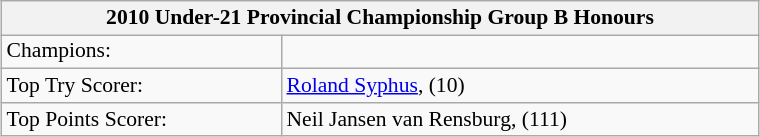<table class="wikitable" style="text-align:left; line-height:110%; font-size:90%; width:40%; margin:1em auto 1em auto;">
<tr>
<th colspan=2><strong>2010 Under-21 Provincial Championship Group B Honours</strong></th>
</tr>
<tr>
<td>Champions:</td>
<td></td>
</tr>
<tr>
<td>Top Try Scorer:</td>
<td><a href='#'>Roland Syphus</a>,  (10)</td>
</tr>
<tr>
<td>Top Points Scorer:</td>
<td>Neil Jansen van Rensburg,  (111)</td>
</tr>
</table>
